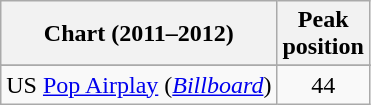<table class="wikitable sortable">
<tr>
<th>Chart (2011–2012)</th>
<th>Peak<br>position</th>
</tr>
<tr>
</tr>
<tr>
</tr>
<tr>
</tr>
<tr>
</tr>
<tr>
</tr>
<tr>
</tr>
<tr>
<td scope="row">US <a href='#'>Pop Airplay</a> (<em><a href='#'>Billboard</a></em>)</td>
<td align="center">44</td>
</tr>
</table>
